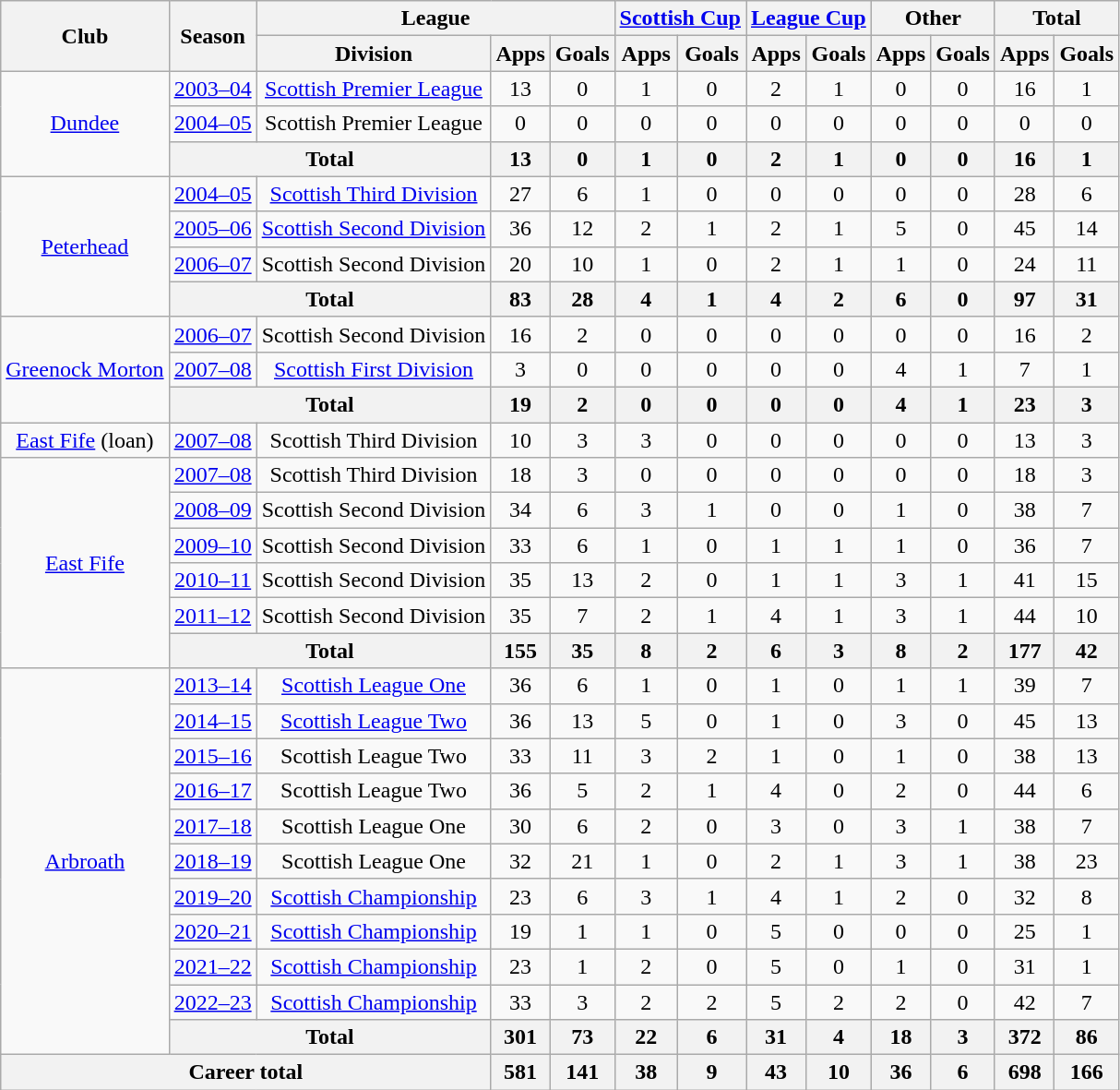<table class="wikitable" style="text-align: center">
<tr>
<th rowspan="2">Club</th>
<th rowspan="2">Season</th>
<th colspan="3">League</th>
<th colspan="2"><a href='#'>Scottish Cup</a></th>
<th colspan="2"><a href='#'>League Cup</a></th>
<th colspan="2">Other</th>
<th colspan="2">Total</th>
</tr>
<tr>
<th>Division</th>
<th>Apps</th>
<th>Goals</th>
<th>Apps</th>
<th>Goals</th>
<th>Apps</th>
<th>Goals</th>
<th>Apps</th>
<th>Goals</th>
<th>Apps</th>
<th>Goals</th>
</tr>
<tr>
<td rowspan=3><a href='#'>Dundee</a></td>
<td><a href='#'>2003–04</a></td>
<td><a href='#'>Scottish Premier League</a></td>
<td>13</td>
<td>0</td>
<td>1</td>
<td>0</td>
<td>2</td>
<td>1</td>
<td>0</td>
<td>0</td>
<td>16</td>
<td>1</td>
</tr>
<tr>
<td><a href='#'>2004–05</a></td>
<td>Scottish Premier League</td>
<td>0</td>
<td>0</td>
<td>0</td>
<td>0</td>
<td>0</td>
<td>0</td>
<td>0</td>
<td>0</td>
<td>0</td>
<td>0</td>
</tr>
<tr>
<th colspan=2>Total</th>
<th>13</th>
<th>0</th>
<th>1</th>
<th>0</th>
<th>2</th>
<th>1</th>
<th>0</th>
<th>0</th>
<th>16</th>
<th>1</th>
</tr>
<tr>
<td rowspan=4><a href='#'>Peterhead</a></td>
<td><a href='#'>2004–05</a></td>
<td><a href='#'>Scottish Third Division</a></td>
<td>27</td>
<td>6</td>
<td>1</td>
<td>0</td>
<td>0</td>
<td>0</td>
<td>0</td>
<td>0</td>
<td>28</td>
<td>6</td>
</tr>
<tr>
<td><a href='#'>2005–06</a></td>
<td><a href='#'>Scottish Second Division</a></td>
<td>36</td>
<td>12</td>
<td>2</td>
<td>1</td>
<td>2</td>
<td>1</td>
<td>5</td>
<td>0</td>
<td>45</td>
<td>14</td>
</tr>
<tr>
<td><a href='#'>2006–07</a></td>
<td>Scottish Second Division</td>
<td>20</td>
<td>10</td>
<td>1</td>
<td>0</td>
<td>2</td>
<td>1</td>
<td>1</td>
<td>0</td>
<td>24</td>
<td>11</td>
</tr>
<tr>
<th colspan=2>Total</th>
<th>83</th>
<th>28</th>
<th>4</th>
<th>1</th>
<th>4</th>
<th>2</th>
<th>6</th>
<th>0</th>
<th>97</th>
<th>31</th>
</tr>
<tr>
<td rowspan=3><a href='#'>Greenock Morton</a></td>
<td><a href='#'>2006–07</a></td>
<td>Scottish Second Division</td>
<td>16</td>
<td>2</td>
<td>0</td>
<td>0</td>
<td>0</td>
<td>0</td>
<td>0</td>
<td>0</td>
<td>16</td>
<td>2</td>
</tr>
<tr>
<td><a href='#'>2007–08</a></td>
<td><a href='#'>Scottish First Division</a></td>
<td>3</td>
<td>0</td>
<td>0</td>
<td>0</td>
<td>0</td>
<td>0</td>
<td>4</td>
<td>1</td>
<td>7</td>
<td>1</td>
</tr>
<tr>
<th colspan=2>Total</th>
<th>19</th>
<th>2</th>
<th>0</th>
<th>0</th>
<th>0</th>
<th>0</th>
<th>4</th>
<th>1</th>
<th>23</th>
<th>3</th>
</tr>
<tr>
<td><a href='#'>East Fife</a> (loan)</td>
<td><a href='#'>2007–08</a></td>
<td>Scottish Third Division</td>
<td>10</td>
<td>3</td>
<td>3</td>
<td>0</td>
<td>0</td>
<td>0</td>
<td>0</td>
<td>0</td>
<td>13</td>
<td>3</td>
</tr>
<tr>
<td rowspan=6><a href='#'>East Fife</a></td>
<td><a href='#'>2007–08</a></td>
<td>Scottish Third Division</td>
<td>18</td>
<td>3</td>
<td>0</td>
<td>0</td>
<td>0</td>
<td>0</td>
<td>0</td>
<td>0</td>
<td>18</td>
<td>3</td>
</tr>
<tr>
<td><a href='#'>2008–09</a></td>
<td>Scottish Second Division</td>
<td>34</td>
<td>6</td>
<td>3</td>
<td>1</td>
<td>0</td>
<td>0</td>
<td>1</td>
<td>0</td>
<td>38</td>
<td>7</td>
</tr>
<tr>
<td><a href='#'>2009–10</a></td>
<td>Scottish Second Division</td>
<td>33</td>
<td>6</td>
<td>1</td>
<td>0</td>
<td>1</td>
<td>1</td>
<td>1</td>
<td>0</td>
<td>36</td>
<td>7</td>
</tr>
<tr>
<td><a href='#'>2010–11</a></td>
<td>Scottish Second Division</td>
<td>35</td>
<td>13</td>
<td>2</td>
<td>0</td>
<td>1</td>
<td>1</td>
<td>3</td>
<td>1</td>
<td>41</td>
<td>15</td>
</tr>
<tr>
<td><a href='#'>2011–12</a></td>
<td>Scottish Second Division</td>
<td>35</td>
<td>7</td>
<td>2</td>
<td>1</td>
<td>4</td>
<td>1</td>
<td>3</td>
<td>1</td>
<td>44</td>
<td>10</td>
</tr>
<tr>
<th colspan=2>Total</th>
<th>155</th>
<th>35</th>
<th>8</th>
<th>2</th>
<th>6</th>
<th>3</th>
<th>8</th>
<th>2</th>
<th>177</th>
<th>42</th>
</tr>
<tr>
<td rowspan="11"><a href='#'>Arbroath</a></td>
<td><a href='#'>2013–14</a></td>
<td><a href='#'>Scottish League One</a></td>
<td>36</td>
<td>6</td>
<td>1</td>
<td>0</td>
<td>1</td>
<td>0</td>
<td>1</td>
<td>1</td>
<td>39</td>
<td>7</td>
</tr>
<tr>
<td><a href='#'>2014–15</a></td>
<td><a href='#'>Scottish League Two</a></td>
<td>36</td>
<td>13</td>
<td>5</td>
<td>0</td>
<td>1</td>
<td>0</td>
<td>3</td>
<td>0</td>
<td>45</td>
<td>13</td>
</tr>
<tr>
<td><a href='#'>2015–16</a></td>
<td>Scottish League Two</td>
<td>33</td>
<td>11</td>
<td>3</td>
<td>2</td>
<td>1</td>
<td>0</td>
<td>1</td>
<td>0</td>
<td>38</td>
<td>13</td>
</tr>
<tr>
<td><a href='#'>2016–17</a></td>
<td>Scottish League Two</td>
<td>36</td>
<td>5</td>
<td>2</td>
<td>1</td>
<td>4</td>
<td>0</td>
<td>2</td>
<td>0</td>
<td>44</td>
<td>6</td>
</tr>
<tr>
<td><a href='#'>2017–18</a></td>
<td>Scottish League One</td>
<td>30</td>
<td>6</td>
<td>2</td>
<td>0</td>
<td>3</td>
<td>0</td>
<td>3</td>
<td>1</td>
<td>38</td>
<td>7</td>
</tr>
<tr>
<td><a href='#'>2018–19</a></td>
<td>Scottish League One</td>
<td>32</td>
<td>21</td>
<td>1</td>
<td>0</td>
<td>2</td>
<td>1</td>
<td>3</td>
<td>1</td>
<td>38</td>
<td>23</td>
</tr>
<tr>
<td><a href='#'>2019–20</a></td>
<td><a href='#'>Scottish Championship</a></td>
<td>23</td>
<td>6</td>
<td>3</td>
<td>1</td>
<td>4</td>
<td>1</td>
<td>2</td>
<td>0</td>
<td>32</td>
<td>8</td>
</tr>
<tr>
<td><a href='#'>2020–21</a></td>
<td><a href='#'>Scottish Championship</a></td>
<td>19</td>
<td>1</td>
<td>1</td>
<td>0</td>
<td>5</td>
<td>0</td>
<td>0</td>
<td>0</td>
<td>25</td>
<td>1</td>
</tr>
<tr>
<td><a href='#'>2021–22</a></td>
<td><a href='#'>Scottish Championship</a></td>
<td>23</td>
<td>1</td>
<td>2</td>
<td>0</td>
<td>5</td>
<td>0</td>
<td>1</td>
<td>0</td>
<td>31</td>
<td>1</td>
</tr>
<tr>
<td><a href='#'>2022–23</a></td>
<td><a href='#'>Scottish Championship</a></td>
<td>33</td>
<td>3</td>
<td>2</td>
<td>2</td>
<td>5</td>
<td>2</td>
<td>2</td>
<td>0</td>
<td>42</td>
<td>7</td>
</tr>
<tr>
<th colspan="2">Total</th>
<th>301</th>
<th>73</th>
<th>22</th>
<th>6</th>
<th>31</th>
<th>4</th>
<th>18</th>
<th>3</th>
<th>372</th>
<th>86</th>
</tr>
<tr>
<th colspan="3">Career total</th>
<th>581</th>
<th>141</th>
<th>38</th>
<th>9</th>
<th>43</th>
<th>10</th>
<th>36</th>
<th>6</th>
<th>698</th>
<th>166</th>
</tr>
</table>
